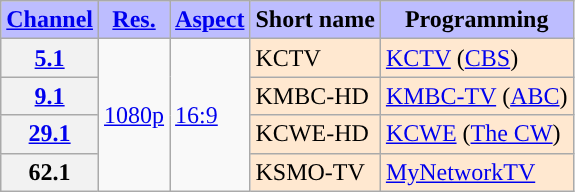<table class="wikitable">
<tr>
<th style="background-color: #bdbdff" scope = "col"><a href='#'>Channel</a></th>
<th style="background-color: #bdbdff" scope = "col"><a href='#'>Res.</a></th>
<th style="background-color: #bdbdff" scope = "col"><a href='#'>Aspect</a></th>
<th style="background-color: #bdbdff" scope = "col">Short name</th>
<th style="background-color: #bdbdff" scope = "col">Programming</th>
</tr>
<tr>
<th scope = "row"><a href='#'>5.1</a></th>
<td rowspan=4><a href='#'>1080p</a></td>
<td rowspan=4><a href='#'>16:9</a></td>
<td style="background-color:#FFe8d0">KCTV</td>
<td style="background-color:#FFe8d0"><a href='#'>KCTV</a> (<a href='#'>CBS</a>) </td>
</tr>
<tr>
<th scope = "row"><a href='#'>9.1</a></th>
<td style="background-color:#FFe8d0">KMBC-HD</td>
<td style="background-color:#FFe8d0"><a href='#'>KMBC-TV</a> (<a href='#'>ABC</a>) </td>
</tr>
<tr>
<th scope = "row"><a href='#'>29.1</a></th>
<td style="background-color:#FFe8d0">KCWE-HD</td>
<td style="background-color:#FFe8d0"><a href='#'>KCWE</a> (<a href='#'>The CW</a>) </td>
</tr>
<tr>
<th scope = "row">62.1</th>
<td style="background-color:#FFe8d0">KSMO-TV</td>
<td style="background-color:#FFe8d0"><a href='#'>MyNetworkTV</a> </td>
</tr>
</table>
